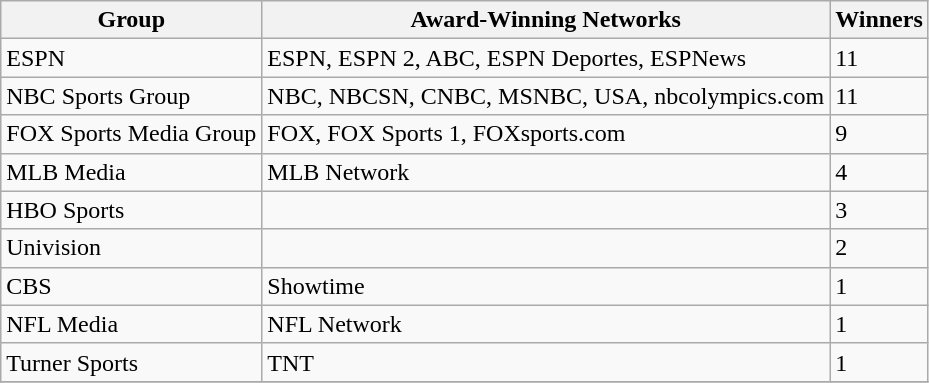<table class="wikitable sortable">
<tr>
<th>Group</th>
<th>Award-Winning Networks</th>
<th>Winners</th>
</tr>
<tr>
<td>ESPN</td>
<td>ESPN, ESPN 2, ABC, ESPN Deportes, ESPNews</td>
<td>11</td>
</tr>
<tr>
<td>NBC Sports Group</td>
<td>NBC, NBCSN, CNBC, MSNBC, USA, nbcolympics.com</td>
<td>11</td>
</tr>
<tr>
<td>FOX Sports Media Group</td>
<td>FOX, FOX Sports 1, FOXsports.com</td>
<td>9</td>
</tr>
<tr>
<td>MLB Media</td>
<td>MLB Network</td>
<td>4</td>
</tr>
<tr>
<td>HBO Sports</td>
<td></td>
<td>3</td>
</tr>
<tr>
<td>Univision</td>
<td></td>
<td>2</td>
</tr>
<tr>
<td>CBS</td>
<td>Showtime</td>
<td>1</td>
</tr>
<tr>
<td>NFL Media</td>
<td>NFL Network</td>
<td>1</td>
</tr>
<tr>
<td>Turner Sports</td>
<td>TNT</td>
<td>1</td>
</tr>
<tr>
</tr>
</table>
